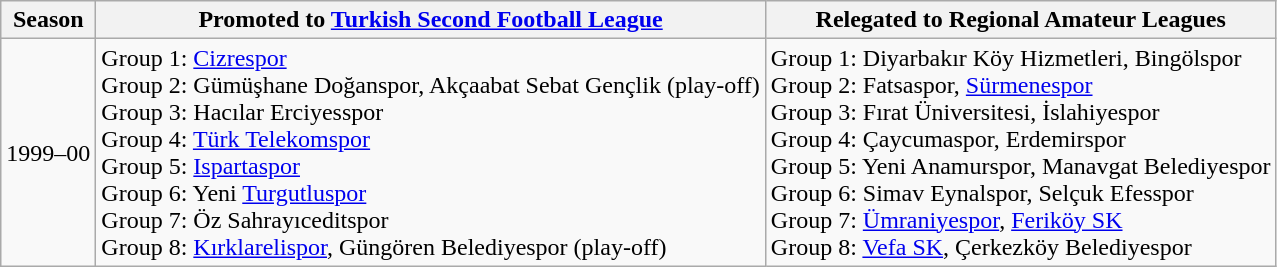<table class="wikitable">
<tr>
<th>Season</th>
<th>Promoted to <a href='#'>Turkish Second Football League</a></th>
<th>Relegated to Regional Amateur Leagues</th>
</tr>
<tr>
<td>1999–00</td>
<td>Group 1: <a href='#'>Cizrespor</a> <br> Group 2: Gümüşhane Doğanspor, Akçaabat Sebat Gençlik (play-off)<br>Group 3: Hacılar Erciyesspor <br>Group 4: <a href='#'>Türk Telekomspor</a> <br>Group 5: <a href='#'>Ispartaspor</a> <br>Group 6: Yeni <a href='#'>Turgutluspor</a> <br>Group 7: Öz Sahrayıceditspor <br> Group 8: <a href='#'>Kırklarelispor</a>, Güngören Belediyespor (play-off)</td>
<td>Group 1: Diyarbakır Köy Hizmetleri, Bingölspor <br>Group 2: Fatsaspor, <a href='#'>Sürmenespor</a> <br>Group 3: Fırat Üniversitesi, İslahiyespor <br>Group 4: Çaycumaspor, Erdemirspor <br>Group 5: Yeni Anamurspor, Manavgat Belediyespor <br>Group 6: Simav Eynalspor, Selçuk Efesspor <br>Group 7: <a href='#'>Ümraniyespor</a>, <a href='#'>Feriköy SK</a> <br>Group 8: <a href='#'>Vefa SK</a>, Çerkezköy Belediyespor</td>
</tr>
</table>
